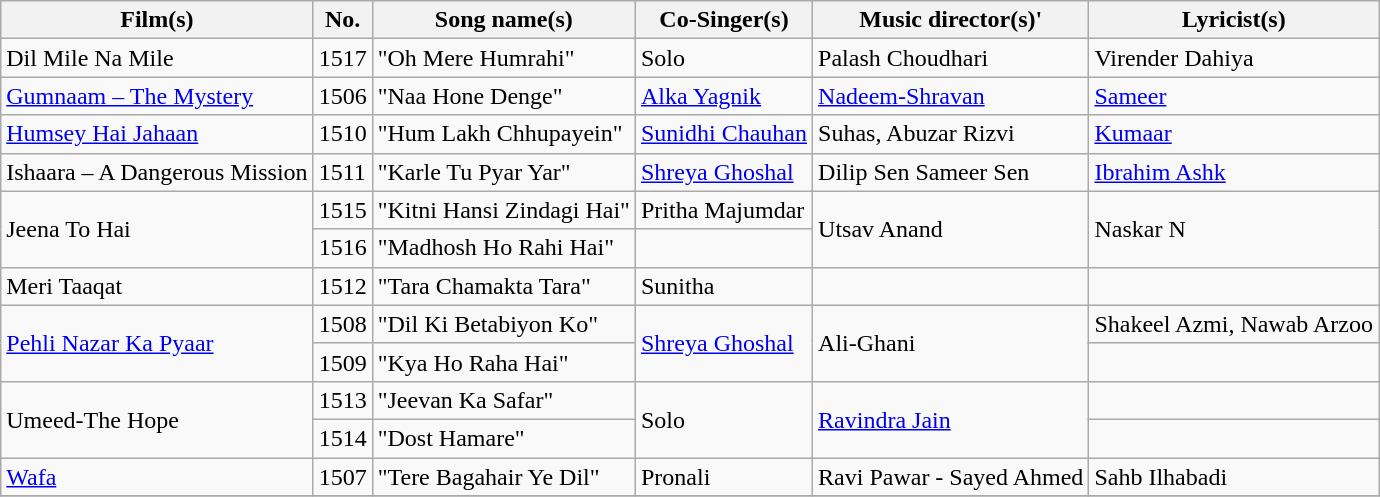<table class="wikitable sortable">
<tr>
<th>Film(s)</th>
<th>No.</th>
<th>Song name(s)</th>
<th>Co-Singer(s)</th>
<th>Music director(s)'</th>
<th>Lyricist(s)</th>
</tr>
<tr>
<td>Dil Mile Na Mile</td>
<td>1517</td>
<td>"Oh Mere Humrahi"</td>
<td>Solo</td>
<td>Palash Choudhari</td>
<td>Virender Dahiya</td>
</tr>
<tr>
<td><a href='#'>Gumnaam – The Mystery</a></td>
<td>1506</td>
<td>"Naa Hone Denge"</td>
<td><a href='#'>Alka Yagnik</a></td>
<td><a href='#'>Nadeem-Shravan</a></td>
<td><a href='#'>Sameer</a></td>
</tr>
<tr>
<td><a href='#'>Humsey Hai Jahaan</a></td>
<td>1510</td>
<td>"Hum Lakh Chhupayein"</td>
<td><a href='#'>Sunidhi Chauhan</a></td>
<td>Suhas, Abuzar Rizvi</td>
<td><a href='#'>Kumaar</a></td>
</tr>
<tr>
<td>Ishaara – A Dangerous Mission</td>
<td>1511</td>
<td>"Karle Tu Pyar Yar"</td>
<td><a href='#'>Shreya Ghoshal</a></td>
<td>Dilip Sen Sameer Sen</td>
<td><a href='#'>Ibrahim Ashk</a></td>
</tr>
<tr>
<td rowspan="2">Jeena To Hai</td>
<td>1515</td>
<td>"Kitni Hansi Zindagi Hai"</td>
<td>Pritha Majumdar</td>
<td rowspan="2">Utsav Anand</td>
<td rowspan="2">Naskar N</td>
</tr>
<tr>
<td>1516</td>
<td>"Madhosh Ho Rahi Hai"</td>
<td></td>
</tr>
<tr>
<td>Meri Taaqat</td>
<td>1512</td>
<td>"Tara Chamakta Tara"</td>
<td>Sunitha</td>
<td></td>
<td></td>
</tr>
<tr>
<td rowspan="2"><a href='#'>Pehli Nazar Ka Pyaar</a></td>
<td>1508</td>
<td>"Dil Ki Betabiyon Ko"</td>
<td rowspan="2"><a href='#'>Shreya Ghoshal</a></td>
<td rowspan="2">Ali-Ghani</td>
<td>Shakeel Azmi, Nawab Arzoo</td>
</tr>
<tr>
<td>1509</td>
<td>"Kya Ho Raha Hai"</td>
<td></td>
</tr>
<tr>
<td rowspan="2">Umeed-The Hope</td>
<td>1513</td>
<td>"Jeevan Ka Safar"</td>
<td rowspan="2">Solo</td>
<td rowspan="2"><a href='#'>Ravindra Jain</a></td>
<td></td>
</tr>
<tr>
<td>1514</td>
<td>"Dost Hamare"</td>
<td></td>
</tr>
<tr>
<td><a href='#'>Wafa</a></td>
<td>1507</td>
<td>"Tere Bagahair Ye Dil"</td>
<td>Pronali</td>
<td>Ravi Pawar - Sayed Ahmed</td>
<td>Sahb Ilhabadi</td>
</tr>
<tr>
</tr>
</table>
